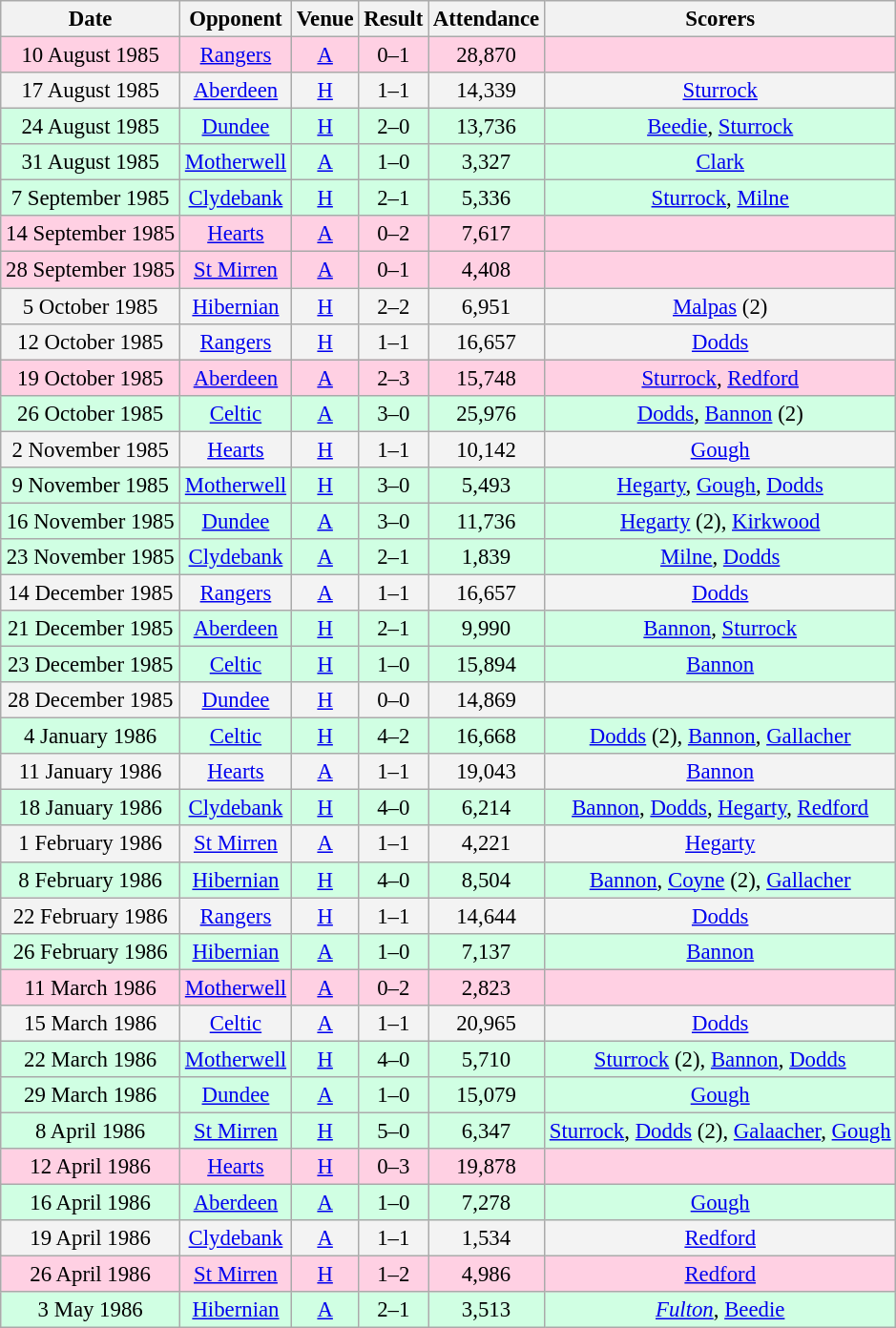<table class="wikitable sortable" style="font-size:95%; text-align:center">
<tr>
<th>Date</th>
<th>Opponent</th>
<th>Venue</th>
<th>Result</th>
<th>Attendance</th>
<th>Scorers</th>
</tr>
<tr bgcolor = "#ffd0e3">
<td>10 August 1985</td>
<td><a href='#'>Rangers</a></td>
<td><a href='#'>A</a></td>
<td>0–1</td>
<td>28,870</td>
<td></td>
</tr>
<tr bgcolor = "#f3f3f3">
<td>17 August 1985</td>
<td><a href='#'>Aberdeen</a></td>
<td><a href='#'>H</a></td>
<td>1–1</td>
<td>14,339</td>
<td><a href='#'>Sturrock</a></td>
</tr>
<tr bgcolor = "#d0ffe3">
<td>24 August 1985</td>
<td><a href='#'>Dundee</a></td>
<td><a href='#'>H</a></td>
<td>2–0</td>
<td>13,736</td>
<td><a href='#'>Beedie</a>, <a href='#'>Sturrock</a></td>
</tr>
<tr bgcolor = "#d0ffe3">
<td>31 August 1985</td>
<td><a href='#'>Motherwell</a></td>
<td><a href='#'>A</a></td>
<td>1–0</td>
<td>3,327</td>
<td><a href='#'>Clark</a></td>
</tr>
<tr bgcolor = "#d0ffe3">
<td>7 September 1985</td>
<td><a href='#'>Clydebank</a></td>
<td><a href='#'>H</a></td>
<td>2–1</td>
<td>5,336</td>
<td><a href='#'>Sturrock</a>, <a href='#'>Milne</a></td>
</tr>
<tr bgcolor = "#ffd0e3">
<td>14 September 1985</td>
<td><a href='#'>Hearts</a></td>
<td><a href='#'>A</a></td>
<td>0–2</td>
<td>7,617</td>
<td></td>
</tr>
<tr bgcolor = "#ffd0e3">
<td>28 September 1985</td>
<td><a href='#'>St Mirren</a></td>
<td><a href='#'>A</a></td>
<td>0–1</td>
<td>4,408</td>
<td></td>
</tr>
<tr bgcolor = "#f3f3f3">
<td>5 October 1985</td>
<td><a href='#'>Hibernian</a></td>
<td><a href='#'>H</a></td>
<td>2–2</td>
<td>6,951</td>
<td><a href='#'>Malpas</a> (2)</td>
</tr>
<tr bgcolor = "#f3f3f3">
<td>12 October 1985</td>
<td><a href='#'>Rangers</a></td>
<td><a href='#'>H</a></td>
<td>1–1</td>
<td>16,657</td>
<td><a href='#'>Dodds</a></td>
</tr>
<tr bgcolor = "#ffd0e3">
<td>19 October 1985</td>
<td><a href='#'>Aberdeen</a></td>
<td><a href='#'>A</a></td>
<td>2–3</td>
<td>15,748</td>
<td><a href='#'>Sturrock</a>, <a href='#'>Redford</a></td>
</tr>
<tr bgcolor = "#d0ffe3">
<td>26 October 1985</td>
<td><a href='#'>Celtic</a></td>
<td><a href='#'>A</a></td>
<td>3–0</td>
<td>25,976</td>
<td><a href='#'>Dodds</a>, <a href='#'>Bannon</a> (2)</td>
</tr>
<tr bgcolor = "#f3f3f3">
<td>2 November 1985</td>
<td><a href='#'>Hearts</a></td>
<td><a href='#'>H</a></td>
<td>1–1</td>
<td>10,142</td>
<td><a href='#'>Gough</a></td>
</tr>
<tr bgcolor = "#d0ffe3">
<td>9 November 1985</td>
<td><a href='#'>Motherwell</a></td>
<td><a href='#'>H</a></td>
<td>3–0</td>
<td>5,493</td>
<td><a href='#'>Hegarty</a>, <a href='#'>Gough</a>, <a href='#'>Dodds</a></td>
</tr>
<tr bgcolor = "#d0ffe3">
<td>16 November 1985</td>
<td><a href='#'>Dundee</a></td>
<td><a href='#'>A</a></td>
<td>3–0</td>
<td>11,736</td>
<td><a href='#'>Hegarty</a> (2), <a href='#'>Kirkwood</a></td>
</tr>
<tr bgcolor = "#d0ffe3">
<td>23 November 1985</td>
<td><a href='#'>Clydebank</a></td>
<td><a href='#'>A</a></td>
<td>2–1</td>
<td>1,839</td>
<td><a href='#'>Milne</a>, <a href='#'>Dodds</a></td>
</tr>
<tr bgcolor = "#f3f3f3">
<td>14 December 1985</td>
<td><a href='#'>Rangers</a></td>
<td><a href='#'>A</a></td>
<td>1–1</td>
<td>16,657</td>
<td><a href='#'>Dodds</a></td>
</tr>
<tr bgcolor = "#d0ffe3">
<td>21 December 1985</td>
<td><a href='#'>Aberdeen</a></td>
<td><a href='#'>H</a></td>
<td>2–1</td>
<td>9,990</td>
<td><a href='#'>Bannon</a>, <a href='#'>Sturrock</a></td>
</tr>
<tr bgcolor = "#d0ffe3">
<td>23 December 1985</td>
<td><a href='#'>Celtic</a></td>
<td><a href='#'>H</a></td>
<td>1–0</td>
<td>15,894</td>
<td><a href='#'>Bannon</a></td>
</tr>
<tr bgcolor = "#f3f3f3">
<td>28 December 1985</td>
<td><a href='#'>Dundee</a></td>
<td><a href='#'>H</a></td>
<td>0–0</td>
<td>14,869</td>
<td></td>
</tr>
<tr bgcolor = "#d0ffe3">
<td>4 January 1986</td>
<td><a href='#'>Celtic</a></td>
<td><a href='#'>H</a></td>
<td>4–2</td>
<td>16,668</td>
<td><a href='#'>Dodds</a> (2), <a href='#'>Bannon</a>, <a href='#'>Gallacher</a></td>
</tr>
<tr bgcolor = "#f3f3f3">
<td>11 January 1986</td>
<td><a href='#'>Hearts</a></td>
<td><a href='#'>A</a></td>
<td>1–1</td>
<td>19,043</td>
<td><a href='#'>Bannon</a></td>
</tr>
<tr bgcolor = "#d0ffe3">
<td>18 January 1986</td>
<td><a href='#'>Clydebank</a></td>
<td><a href='#'>H</a></td>
<td>4–0</td>
<td>6,214</td>
<td><a href='#'>Bannon</a>, <a href='#'>Dodds</a>, <a href='#'>Hegarty</a>, <a href='#'>Redford</a></td>
</tr>
<tr bgcolor = "#f3f3f3">
<td>1 February 1986</td>
<td><a href='#'>St Mirren</a></td>
<td><a href='#'>A</a></td>
<td>1–1</td>
<td>4,221</td>
<td><a href='#'>Hegarty</a></td>
</tr>
<tr bgcolor = "#d0ffe3">
<td>8 February 1986</td>
<td><a href='#'>Hibernian</a></td>
<td><a href='#'>H</a></td>
<td>4–0</td>
<td>8,504</td>
<td><a href='#'>Bannon</a>, <a href='#'>Coyne</a> (2), <a href='#'>Gallacher</a></td>
</tr>
<tr bgcolor = "#f3f3f3">
<td>22 February 1986</td>
<td><a href='#'>Rangers</a></td>
<td><a href='#'>H</a></td>
<td>1–1</td>
<td>14,644</td>
<td><a href='#'>Dodds</a></td>
</tr>
<tr bgcolor = "#d0ffe3">
<td>26 February 1986</td>
<td><a href='#'>Hibernian</a></td>
<td><a href='#'>A</a></td>
<td>1–0</td>
<td>7,137</td>
<td><a href='#'>Bannon</a></td>
</tr>
<tr bgcolor = "#ffd0e3">
<td>11 March 1986</td>
<td><a href='#'>Motherwell</a></td>
<td><a href='#'>A</a></td>
<td>0–2</td>
<td>2,823</td>
<td></td>
</tr>
<tr bgcolor = "#f3f3f3">
<td>15 March 1986</td>
<td><a href='#'>Celtic</a></td>
<td><a href='#'>A</a></td>
<td>1–1</td>
<td>20,965</td>
<td><a href='#'>Dodds</a></td>
</tr>
<tr bgcolor = "#d0ffe3">
<td>22 March 1986</td>
<td><a href='#'>Motherwell</a></td>
<td><a href='#'>H</a></td>
<td>4–0</td>
<td>5,710</td>
<td><a href='#'>Sturrock</a> (2), <a href='#'>Bannon</a>, <a href='#'>Dodds</a></td>
</tr>
<tr bgcolor = "#d0ffe3">
<td>29 March 1986</td>
<td><a href='#'>Dundee</a></td>
<td><a href='#'>A</a></td>
<td>1–0</td>
<td>15,079</td>
<td><a href='#'>Gough</a></td>
</tr>
<tr bgcolor = "#d0ffe3">
<td>8 April 1986</td>
<td><a href='#'>St Mirren</a></td>
<td><a href='#'>H</a></td>
<td>5–0</td>
<td>6,347</td>
<td><a href='#'>Sturrock</a>, <a href='#'>Dodds</a> (2), <a href='#'>Galaacher</a>, <a href='#'>Gough</a></td>
</tr>
<tr bgcolor = "#ffd0e3">
<td>12 April 1986</td>
<td><a href='#'>Hearts</a></td>
<td><a href='#'>H</a></td>
<td>0–3</td>
<td>19,878</td>
<td></td>
</tr>
<tr bgcolor = "#d0ffe3">
<td>16 April 1986</td>
<td><a href='#'>Aberdeen</a></td>
<td><a href='#'>A</a></td>
<td>1–0</td>
<td>7,278</td>
<td><a href='#'>Gough</a></td>
</tr>
<tr bgcolor = "#f3f3f3">
<td>19 April 1986</td>
<td><a href='#'>Clydebank</a></td>
<td><a href='#'>A</a></td>
<td>1–1</td>
<td>1,534</td>
<td><a href='#'>Redford</a></td>
</tr>
<tr bgcolor = "#ffd0e3">
<td>26 April 1986</td>
<td><a href='#'>St Mirren</a></td>
<td><a href='#'>H</a></td>
<td>1–2</td>
<td>4,986</td>
<td><a href='#'>Redford</a></td>
</tr>
<tr bgcolor = "#d0ffe3">
<td>3 May 1986</td>
<td><a href='#'>Hibernian</a></td>
<td><a href='#'>A</a></td>
<td>2–1</td>
<td>3,513</td>
<td><em><a href='#'>Fulton</a></em>, <a href='#'>Beedie</a></td>
</tr>
</table>
